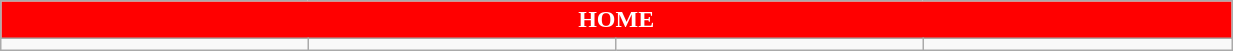<table class="wikitable collapsible collapsed" style="width:65%">
<tr>
<th colspan=6 style="color:white; background:red">HOME</th>
</tr>
<tr>
<td></td>
<td></td>
<td></td>
<td></td>
</tr>
</table>
